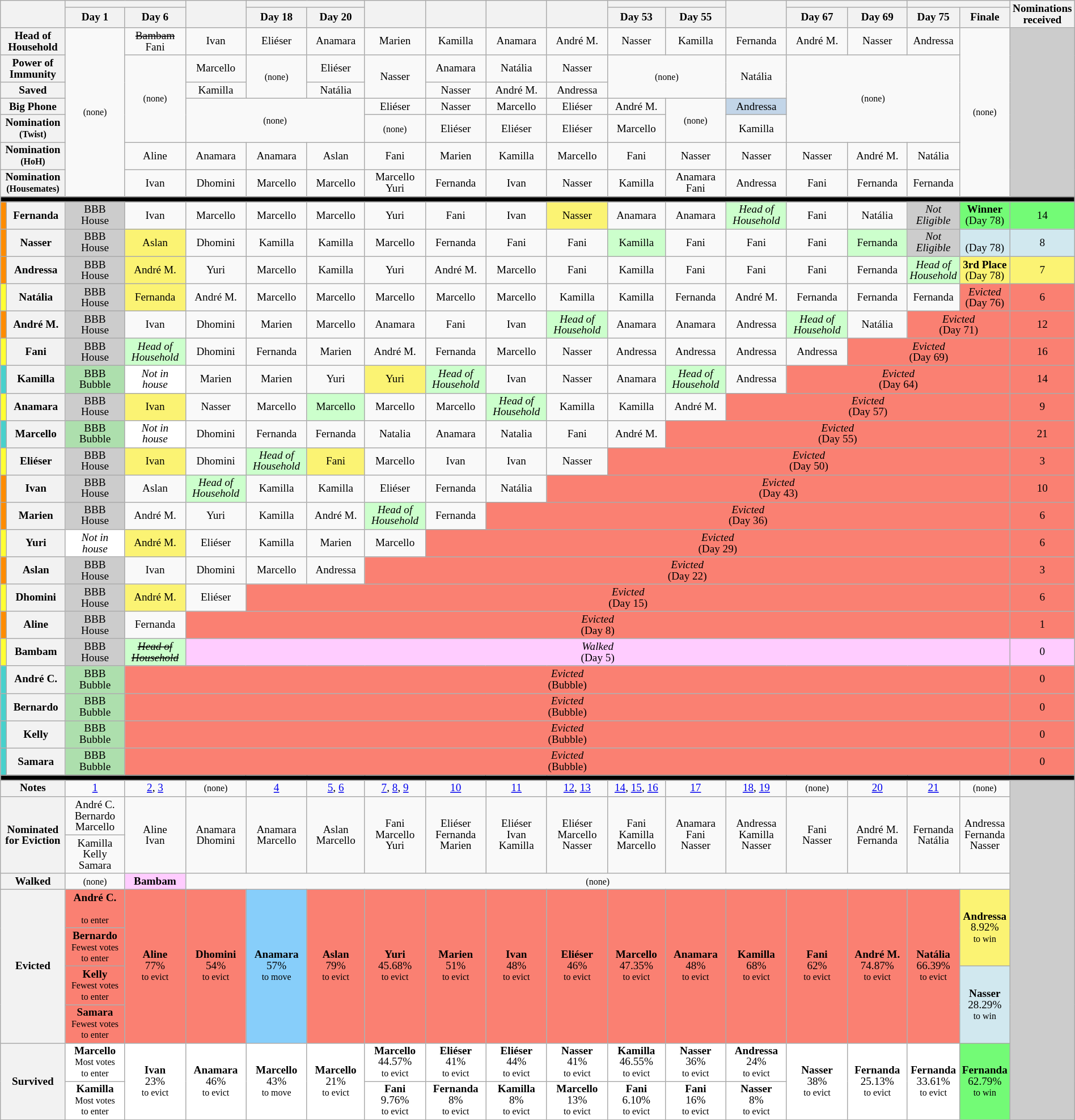<table class="wikitable" style="text-align:center; font-size:80%; width:100%; line-height:13px;">
<tr>
<th width=6.5% rowspan=2 colspan=2></th>
<th width=6.5% colspan=2></th>
<th width=6.5% rowspan=2></th>
<th width=6.5% colspan=2></th>
<th width=6.5% rowspan=2></th>
<th width=6.5% rowspan=2></th>
<th width=6.5% rowspan=2></th>
<th width=6.5% rowspan=2></th>
<th width=6.5% colspan=2></th>
<th width=6.5% rowspan=2></th>
<th width=6.5% colspan=2></th>
<th width=6.5% colspan=2></th>
<th width=2.5% rowspan=2>Nominations<br>received</th>
</tr>
<tr>
<th width=6.5%>Day 1</th>
<th width=6.5%>Day 6</th>
<th width=6.5%>Day 18</th>
<th width=6.5%>Day 20</th>
<th width=6.5%>Day 53</th>
<th width=6.5%>Day 55</th>
<th width=6.5%>Day 67</th>
<th width=6.5%>Day 69</th>
<th width=6.5%>Day 75</th>
<th width=6.5%>Finale</th>
</tr>
<tr>
<th colspan=2>Head of<br>Household</th>
<td rowspan=7><small>(none)</small></td>
<td><s>Bambam</s><br>Fani</td>
<td>Ivan</td>
<td>Eliéser</td>
<td>Anamara</td>
<td>Marien</td>
<td>Kamilla</td>
<td>Anamara</td>
<td>André M.</td>
<td>Nasser</td>
<td>Kamilla</td>
<td>Fernanda</td>
<td>André M.</td>
<td>Nasser</td>
<td>Andressa</td>
<td rowspan=7><small>(none)</small></td>
<td rowspan=7 bgcolor="CCCCCC"></td>
</tr>
<tr>
<th colspan=2>Power of<br>Immunity</th>
<td rowspan=4><small>(none)</small></td>
<td>Marcello</td>
<td rowspan=2><small>(none)</small></td>
<td>Eliéser</td>
<td rowspan=2>Nasser</td>
<td>Anamara</td>
<td>Natália</td>
<td>Nasser</td>
<td rowspan=2 colspan=2><small>(none)</small></td>
<td rowspan=2>Natália</td>
<td rowspan=4 colspan=3><small>(none)</small></td>
</tr>
<tr>
<th colspan=2>Saved</th>
<td>Kamilla</td>
<td>Natália</td>
<td>Nasser</td>
<td>André M.</td>
<td>Andressa</td>
</tr>
<tr>
<th colspan=2>Big Phone</th>
<td rowspan=2 colspan=3><small>(none)</small></td>
<td>Eliéser</td>
<td>Nasser</td>
<td>Marcello</td>
<td>Eliéser</td>
<td>André M.</td>
<td rowspan=2><small>(none)</small></td>
<td bgcolor="C2D5E8">Andressa</td>
</tr>
<tr>
<th colspan=2>Nomination<br><small>(Twist)</small></th>
<td><small>(none)</small></td>
<td>Eliéser</td>
<td>Eliéser</td>
<td>Eliéser</td>
<td>Marcello</td>
<td>Kamilla</td>
</tr>
<tr>
<th colspan=2>Nomination<br><small>(HoH)</small></th>
<td>Aline</td>
<td>Anamara</td>
<td>Anamara</td>
<td>Aslan</td>
<td>Fani</td>
<td>Marien</td>
<td>Kamilla</td>
<td>Marcello</td>
<td>Fani</td>
<td>Nasser</td>
<td>Nasser</td>
<td>Nasser</td>
<td>André M.</td>
<td>Natália</td>
</tr>
<tr>
<th colspan=2>Nomination<br><small>(Housemates)</small></th>
<td>Ivan</td>
<td>Dhomini</td>
<td>Marcello</td>
<td>Marcello</td>
<td>Marcello<br>Yuri</td>
<td>Fernanda</td>
<td>Ivan</td>
<td>Nasser</td>
<td>Kamilla</td>
<td>Anamara<br>Fani</td>
<td>Andressa</td>
<td>Fani</td>
<td>Fernanda</td>
<td>Fernanda</td>
</tr>
<tr>
<td bgcolor="000000" colspan=19></td>
</tr>
<tr>
<td bgcolor="FF8C00"></td>
<th>Fernanda</th>
<td bgcolor="CCCCCC">BBB<br>House</td>
<td>Ivan</td>
<td>Marcello</td>
<td>Marcello</td>
<td>Marcello</td>
<td>Yuri</td>
<td>Fani</td>
<td>Ivan</td>
<td bgcolor="FBF373">Nasser</td>
<td>Anamara</td>
<td>Anamara</td>
<td bgcolor="CCFFCC"><em>Head of<br>Household</em></td>
<td>Fani</td>
<td>Natália</td>
<td bgcolor="CCCCCC"><em>Not Eligible</em></td>
<td bgcolor="73FB76"><strong>Winner</strong><br>(Day 78)</td>
<td bgcolor="73FB76">14</td>
</tr>
<tr>
<td bgcolor="FF8C00"></td>
<th>Nasser</th>
<td bgcolor="CCCCCC">BBB<br>House</td>
<td bgcolor="FBF373">Aslan</td>
<td>Dhomini</td>
<td>Kamilla</td>
<td>Kamilla</td>
<td>Marcello</td>
<td>Fernanda</td>
<td>Fani</td>
<td>Fani</td>
<td bgcolor="CCFFCC">Kamilla</td>
<td>Fani</td>
<td>Fani</td>
<td>Fani</td>
<td bgcolor="CCFFCC">Fernanda</td>
<td bgcolor="CCCCCC"><em>Not Eligible</em></td>
<td bgcolor="D1E8EF"><strong></strong><br>(Day 78)</td>
<td bgcolor="D1E8EF">8</td>
</tr>
<tr>
<td bgcolor="FF8C00"></td>
<th>Andressa</th>
<td bgcolor="CCCCCC">BBB<br>House</td>
<td bgcolor="FBF373">André M.</td>
<td>Yuri</td>
<td>Marcello</td>
<td>Kamilla</td>
<td>Yuri</td>
<td>André M.</td>
<td>Marcello</td>
<td>Fani</td>
<td>Kamilla</td>
<td>Fani</td>
<td>Fani</td>
<td>Fani</td>
<td>Fernanda</td>
<td bgcolor="CCFFCC"><em>Head of<br>Household</em></td>
<td bgcolor="FBF373"><strong>3rd Place</strong><br>(Day 78)</td>
<td bgcolor="FBF373">7</td>
</tr>
<tr>
<td bgcolor="FFFF33"></td>
<th>Natália</th>
<td bgcolor="CCCCCC">BBB<br>House</td>
<td bgcolor="FBF373">Fernanda</td>
<td>André M.</td>
<td>Marcello</td>
<td>Marcello</td>
<td>Marcello</td>
<td>Marcello</td>
<td>Marcello</td>
<td>Kamilla</td>
<td>Kamilla</td>
<td>Fernanda</td>
<td>André M.</td>
<td>Fernanda</td>
<td>Fernanda</td>
<td>Fernanda</td>
<td bgcolor="FA8072"><em>Evicted</em><br>(Day 76)</td>
<td bgcolor="FA8072">6</td>
</tr>
<tr>
<td bgcolor="FF8C00"></td>
<th>André M.</th>
<td bgcolor="CCCCCC">BBB<br>House</td>
<td>Ivan</td>
<td>Dhomini</td>
<td>Marien</td>
<td>Marcello</td>
<td>Anamara</td>
<td>Fani</td>
<td>Ivan</td>
<td bgcolor="CCFFCC"><em>Head of<br>Household</em></td>
<td>Anamara</td>
<td>Anamara</td>
<td>Andressa</td>
<td bgcolor="CCFFCC"><em>Head of<br>Household</em></td>
<td>Natália</td>
<td bgcolor="FA8072" colspan=2><em>Evicted</em><br>(Day 71)</td>
<td bgcolor="FA8072">12</td>
</tr>
<tr>
<td bgcolor="FFFF33"></td>
<th>Fani</th>
<td bgcolor="CCCCCC">BBB<br>House</td>
<td bgcolor="CCFFCC"><em>Head of<br>Household</em></td>
<td>Dhomini</td>
<td>Fernanda</td>
<td>Marien</td>
<td>André M.</td>
<td>Fernanda</td>
<td>Marcello</td>
<td>Nasser</td>
<td>Andressa</td>
<td>Andressa</td>
<td>Andressa</td>
<td>Andressa</td>
<td bgcolor="FA8072" colspan=3><em>Evicted</em><br>(Day 69)</td>
<td bgcolor="FA8072">16</td>
</tr>
<tr>
<td bgcolor="48D1CC"></td>
<th>Kamilla</th>
<td bgcolor="ADDFAD">BBB<br>Bubble</td>
<td bgcolor="FFFFFF"><em>Not in<br>house</em></td>
<td>Marien</td>
<td>Marien</td>
<td>Yuri</td>
<td bgcolor="FBF373">Yuri</td>
<td bgcolor="CCFFCC"><em>Head of<br>Household</em></td>
<td>Ivan</td>
<td>Nasser</td>
<td>Anamara</td>
<td bgcolor="CCFFCC"><em>Head of<br>Household</em></td>
<td>Andressa</td>
<td bgcolor="FA8072" colspan=4><em>Evicted</em><br>(Day 64)</td>
<td bgcolor="FA8072">14</td>
</tr>
<tr>
<td bgcolor="FFFF33"></td>
<th>Anamara</th>
<td bgcolor="CCCCCC">BBB<br>House</td>
<td bgcolor="FBF373">Ivan</td>
<td>Nasser</td>
<td>Marcello</td>
<td bgcolor="CCFFCC">Marcello</td>
<td>Marcello</td>
<td>Marcello</td>
<td bgcolor="CCFFCC"><em>Head of<br>Household</em></td>
<td>Kamilla</td>
<td>Kamilla</td>
<td>André M.</td>
<td bgcolor="FA8072" colspan=5><em>Evicted</em><br>(Day 57)</td>
<td bgcolor="FA8072">9</td>
</tr>
<tr>
<td bgcolor="48D1CC"></td>
<th>Marcello</th>
<td bgcolor="ADDFAD">BBB<br>Bubble</td>
<td bgcolor="FFFFFF"><em>Not in<br>house</em></td>
<td>Dhomini</td>
<td>Fernanda</td>
<td>Fernanda</td>
<td>Natalia</td>
<td>Anamara</td>
<td>Natalia</td>
<td>Fani</td>
<td>André M.</td>
<td bgcolor="FA8072" colspan=6><em>Evicted</em><br>(Day 55)</td>
<td bgcolor="FA8072">21</td>
</tr>
<tr>
<td bgcolor="FFFF33"></td>
<th>Eliéser</th>
<td bgcolor="CCCCCC">BBB<br>House</td>
<td bgcolor="FBF373">Ivan</td>
<td>Dhomini</td>
<td bgcolor="CCFFCC"><em>Head of<br>Household</em></td>
<td bgcolor="FBF373">Fani</td>
<td>Marcello</td>
<td>Ivan</td>
<td>Ivan</td>
<td>Nasser</td>
<td bgcolor="FA8072" colspan=7><em>Evicted</em><br>(Day 50)</td>
<td bgcolor="FA8072">3</td>
</tr>
<tr>
<td bgcolor="FF8C00"></td>
<th>Ivan</th>
<td bgcolor="CCCCCC">BBB<br>House</td>
<td>Aslan</td>
<td bgcolor="CCFFCC"><em>Head of<br>Household</em></td>
<td>Kamilla</td>
<td>Kamilla</td>
<td>Eliéser</td>
<td>Fernanda</td>
<td>Natália</td>
<td bgcolor="FA8072" colspan=8><em>Evicted</em><br>(Day 43)</td>
<td bgcolor="FA8072">10</td>
</tr>
<tr>
<td bgcolor="FF8C00"></td>
<th>Marien</th>
<td bgcolor="CCCCCC">BBB<br>House</td>
<td>André M.</td>
<td>Yuri</td>
<td>Kamilla</td>
<td>André M.</td>
<td bgcolor="CCFFCC"><em>Head of<br>Household</em></td>
<td>Fernanda</td>
<td bgcolor="FA8072" colspan=9><em>Evicted</em><br>(Day 36)</td>
<td bgcolor="FA8072">6</td>
</tr>
<tr>
<td bgcolor="FFFF33"></td>
<th>Yuri</th>
<td bgcolor="FFFFFF"><em>Not in<br>house</em></td>
<td bgcolor="FBF373">André M.</td>
<td>Eliéser</td>
<td>Kamilla</td>
<td>Marien</td>
<td>Marcello</td>
<td bgcolor="FA8072" colspan=10><em>Evicted</em><br>(Day 29)</td>
<td bgcolor="FA8072">6</td>
</tr>
<tr>
<td bgcolor="FF8C00"></td>
<th>Aslan</th>
<td bgcolor="CCCCCC">BBB<br>House</td>
<td>Ivan</td>
<td>Dhomini</td>
<td>Marcello</td>
<td>Andressa</td>
<td bgcolor="FA8072" colspan=11><em>Evicted</em><br>(Day 22)</td>
<td bgcolor="FA8072">3</td>
</tr>
<tr>
<td bgcolor="FFFF33"></td>
<th>Dhomini</th>
<td bgcolor="CCCCCC">BBB<br>House</td>
<td bgcolor="FBF373">André M.</td>
<td>Eliéser</td>
<td bgcolor="FA8072" colspan=13><em>Evicted</em><br>(Day 15)</td>
<td bgcolor="FA8072">6</td>
</tr>
<tr>
<td bgcolor="FF8C00"></td>
<th>Aline</th>
<td bgcolor="CCCCCC">BBB<br>House</td>
<td>Fernanda</td>
<td bgcolor="FA8072" colspan=14><em>Evicted</em><br>(Day 8)</td>
<td bgcolor="FA8072">1</td>
</tr>
<tr>
<td bgcolor="FFFF33"></td>
<th>Bambam</th>
<td bgcolor="CCCCCC">BBB<br>House</td>
<td bgcolor="CCFFCC"><s><em>Head of<br>Household</em></s></td>
<td bgcolor="FFCCFF" colspan=14><em>Walked</em><br>(Day 5)</td>
<td bgcolor="FFCCFF">0</td>
</tr>
<tr>
<td bgcolor="48D1CC"></td>
<th>André C.</th>
<td bgcolor="ADDFAD">BBB<br>Bubble</td>
<td bgcolor="FA8072" colspan=15><em>Evicted</em><br>(Bubble)</td>
<td bgcolor="FA8072">0</td>
</tr>
<tr>
<td bgcolor="48D1CC"></td>
<th>Bernardo</th>
<td bgcolor="ADDFAD">BBB<br>Bubble</td>
<td bgcolor="FA8072" colspan=15><em>Evicted</em><br>(Bubble)</td>
<td bgcolor="FA8072">0</td>
</tr>
<tr>
<td bgcolor="48D1CC"></td>
<th>Kelly</th>
<td bgcolor="ADDFAD">BBB<br>Bubble</td>
<td bgcolor="FA8072" colspan=15><em>Evicted</em><br>(Bubble)</td>
<td bgcolor="FA8072">0</td>
</tr>
<tr>
<td bgcolor="48D1CC"></td>
<th>Samara</th>
<td bgcolor="ADDFAD">BBB<br>Bubble</td>
<td bgcolor="FA8072" colspan=15><em>Evicted</em><br>(Bubble)</td>
<td bgcolor="FA8072">0</td>
</tr>
<tr>
<td bgcolor="000000" colspan=19></td>
</tr>
<tr>
<th colspan=2>Notes</th>
<td><a href='#'>1</a></td>
<td><a href='#'>2</a>, <a href='#'>3</a></td>
<td><small>(none)</small></td>
<td><a href='#'>4</a></td>
<td><a href='#'>5</a>, <a href='#'>6</a></td>
<td><a href='#'>7</a>, <a href='#'>8</a>, <a href='#'>9</a></td>
<td><a href='#'>10</a></td>
<td><a href='#'>11</a></td>
<td><a href='#'>12</a>, <a href='#'>13</a></td>
<td><a href='#'>14</a>, <a href='#'>15</a>, <a href='#'>16</a></td>
<td><a href='#'>17</a></td>
<td><a href='#'>18</a>, <a href='#'>19</a></td>
<td><small>(none)</small></td>
<td><a href='#'>20</a></td>
<td><a href='#'>21</a></td>
<td><small>(none)</small></td>
<td rowspan=10 bgcolor="CCCCCC"></td>
</tr>
<tr>
<th rowspan=2 colspan=2>Nominated<br>for Eviction</th>
<td>André C.<br>Bernardo<br>Marcello</td>
<td rowspan=2>Aline<br>Ivan</td>
<td rowspan=2>Anamara<br>Dhomini</td>
<td rowspan=2>Anamara<br>Marcello</td>
<td rowspan=2>Aslan<br>Marcello</td>
<td rowspan=2>Fani<br>Marcello<br>Yuri</td>
<td rowspan=2>Eliéser<br>Fernanda<br>Marien</td>
<td rowspan=2>Eliéser<br>Ivan<br>Kamilla</td>
<td rowspan=2>Eliéser<br>Marcello<br>Nasser</td>
<td rowspan=2>Fani<br>Kamilla<br>Marcello</td>
<td rowspan=2>Anamara<br>Fani<br>Nasser</td>
<td rowspan=2>Andressa<br>Kamilla<br>Nasser</td>
<td rowspan=2>Fani<br>Nasser</td>
<td rowspan=2>André M.<br>Fernanda</td>
<td rowspan=2>Fernanda<br>Natália</td>
<td rowspan=2>Andressa<br>Fernanda<br>Nasser</td>
</tr>
<tr>
<td>Kamilla<br>Kelly<br>Samara</td>
</tr>
<tr>
<th colspan=2>Walked</th>
<td><small>(none)</small></td>
<td bgcolor="FFCCFF"><strong>Bambam</strong></td>
<td colspan=14><small>(none)</small></td>
</tr>
<tr>
<th rowspan=4 colspan=2>Evicted</th>
<td rowspan=1 bgcolor="FA8072"><strong>André C.</strong><br><small><br>to enter</small></td>
<td rowspan=4 bgcolor="FA8072"><strong>Aline</strong><br>77%<br><small>to evict</small></td>
<td rowspan=4 bgcolor="FA8072"><strong>Dhomini</strong><br>54%<br><small>to evict</small></td>
<td rowspan=4 bgcolor="87CEFA"><strong>Anamara</strong><br>57%<br><small>to move</small></td>
<td rowspan=4 bgcolor="FA8072"><strong>Aslan</strong><br>79%<br><small>to evict</small></td>
<td rowspan=4 bgcolor="FA8072"><strong>Yuri</strong><br>45.68%<br><small>to evict</small></td>
<td rowspan=4 bgcolor="FA8072"><strong>Marien</strong><br>51%<br><small>to evict</small></td>
<td rowspan=4 bgcolor="FA8072"><strong>Ivan</strong><br>48%<br><small>to evict</small></td>
<td rowspan=4 bgcolor="FA8072"><strong>Eliéser</strong><br>46%<br><small>to evict</small></td>
<td rowspan=4 bgcolor="FA8072"><strong>Marcello</strong><br>47.35%<br><small>to evict</small></td>
<td rowspan=4 bgcolor="FA8072"><strong>Anamara</strong><br>48%<br><small>to evict</small></td>
<td rowspan=4 bgcolor="FA8072"><strong>Kamilla</strong><br>68%<br><small>to evict</small></td>
<td rowspan=4 bgcolor="FA8072"><strong>Fani</strong><br>62%<br><small>to evict</small></td>
<td rowspan=4 bgcolor="FA8072"><strong>André M.</strong><br>74.87%<br><small>to evict</small></td>
<td rowspan=4 bgcolor="FA8072"><strong>Natália</strong><br>66.39%<br><small>to evict</small></td>
<td rowspan=2 bgcolor="FBF373"><strong>Andressa</strong><br>8.92%<br><small>to win</small></td>
</tr>
<tr>
<td rowspan=1 bgcolor="FA8072"><strong>Bernardo</strong><br><small>Fewest votes<br>to enter</small></td>
</tr>
<tr>
<td rowspan=1 bgcolor="FA8072"><strong>Kelly</strong><br><small>Fewest votes<br>to enter</small></td>
<td rowspan=2 bgcolor="D1E8EF"><strong>Nasser</strong><br>28.29%<br><small>to win</small></td>
</tr>
<tr>
<td rowspan=1 bgcolor="FA8072"><strong>Samara</strong><br><small>Fewest votes<br>to enter</small></td>
</tr>
<tr>
<th rowspan=2 colspan=2>Survived</th>
<td rowspan=1 bgcolor="FFFFFF"><strong>Marcello</strong><br><small>Most votes<br>to enter</small></td>
<td rowspan=2 bgcolor="FFFFFF"><strong>Ivan</strong><br>23%<br><small>to evict</small></td>
<td rowspan=2 bgcolor="FFFFFF"><strong>Anamara</strong><br>46%<br><small>to evict</small></td>
<td rowspan=2 bgcolor="FFFFFF"><strong>Marcello</strong><br>43%<br><small>to move</small></td>
<td rowspan=2 bgcolor="FFFFFF"><strong>Marcello</strong><br>21%<br><small>to evict</small></td>
<td rowspan=1 bgcolor="FFFFFF"><strong>Marcello</strong><br>44.57%<br><small>to evict</small></td>
<td rowspan=1 bgcolor="FFFFFF"><strong>Eliéser</strong><br>41%<br><small>to evict</small></td>
<td rowspan=1 bgcolor="FFFFFF"><strong>Eliéser</strong><br>44%<br><small>to evict</small></td>
<td rowspan=1 bgcolor="FFFFFF"><strong>Nasser</strong><br>41%<br><small>to evict</small></td>
<td rowspan=1 bgcolor="FFFFFF"><strong>Kamilla</strong><br>46.55%<br><small>to evict</small></td>
<td rowspan=1 bgcolor="FFFFFF"><strong>Nasser</strong><br>36%<br><small>to evict</small></td>
<td rowspan=1 bgcolor="FFFFFF"><strong>Andressa</strong><br>24%<br><small>to evict</small></td>
<td rowspan=2 bgcolor="FFFFFF"><strong>Nasser</strong><br>38%<br><small>to evict</small></td>
<td rowspan=2 bgcolor="FFFFFF"><strong>Fernanda</strong><br>25.13%<br><small>to evict</small></td>
<td rowspan=2 bgcolor="FFFFFF"><strong>Fernanda</strong><br>33.61%<br><small>to evict</small></td>
<td rowspan=2 bgcolor="73FB76"><strong>Fernanda</strong><br>62.79%<br><small>to win</small></td>
</tr>
<tr>
<td rowspan=1 bgcolor="FFFFFF"><strong>Kamilla</strong><br><small>Most votes<br>to enter</small></td>
<td rowspan=1 bgcolor="FFFFFF"><strong>Fani</strong><br>9.76%<br><small>to evict</small></td>
<td rowspan=1 bgcolor="FFFFFF"><strong>Fernanda</strong><br>8%<br><small>to evict</small></td>
<td rowspan=1 bgcolor="FFFFFF"><strong>Kamilla</strong><br>8%<br><small>to evict</small></td>
<td rowspan=1 bgcolor="FFFFFF"><strong>Marcello</strong><br>13%<br><small>to evict</small></td>
<td rowspan=1 bgcolor="FFFFFF"><strong>Fani</strong><br>6.10%<br><small>to evict</small></td>
<td rowspan=1 bgcolor="FFFFFF"><strong>Fani</strong><br>16%<br><small>to evict</small></td>
<td rowspan=1 bgcolor="FFFFFF"><strong>Nasser</strong><br>8%<br><small>to evict</small></td>
</tr>
</table>
